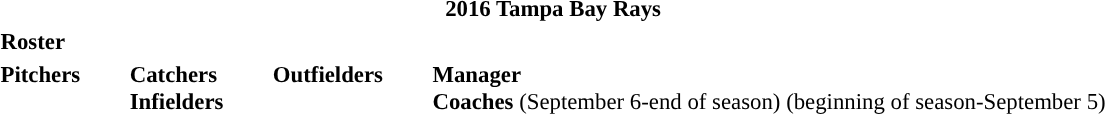<table class="toccolours" style="font-size: 95%;">
<tr>
<th colspan="10">2016 Tampa Bay Rays</th>
</tr>
<tr>
<td colspan="10"><strong>Roster</strong></td>
</tr>
<tr>
<td valign="top"><strong>Pitchers</strong><br>






















</td>
<td style="width:25px;"></td>
<td valign="top"><strong>Catchers</strong><br>



<strong>Infielders</strong>








</td>
<td style="width:25px;"></td>
<td valign="top"><strong>Outfielders</strong><br>









</td>
<td style="width:25px;"></td>
<td valign="top"><strong>Manager</strong><br>
<strong>Coaches</strong>
 
 
 
 
 
 
 
  (September 6-end of season)
 
  (beginning of season-September  5)</td>
</tr>
</table>
